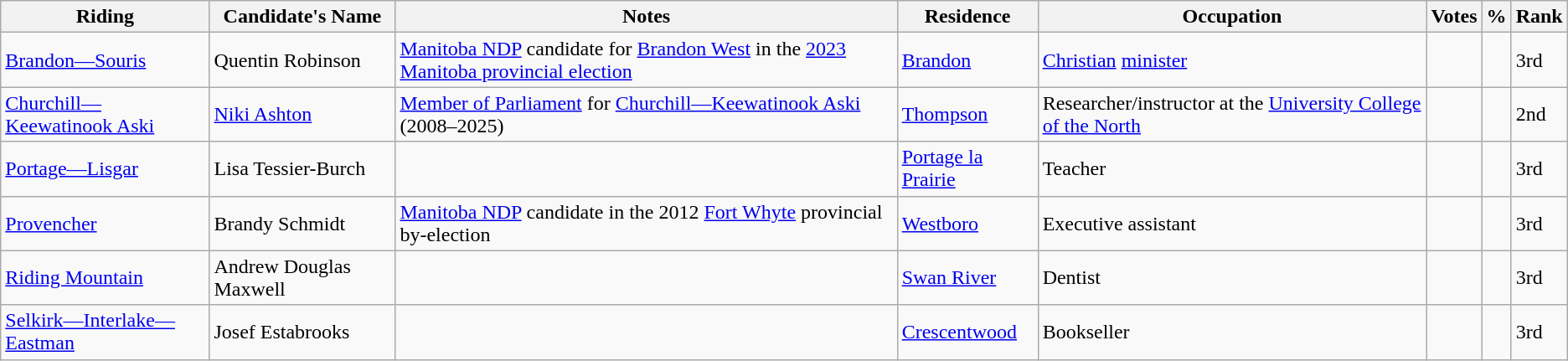<table class="wikitable sortable">
<tr>
<th>Riding<br></th>
<th>Candidate's Name</th>
<th>Notes</th>
<th>Residence</th>
<th>Occupation</th>
<th>Votes</th>
<th>%</th>
<th>Rank</th>
</tr>
<tr>
<td><a href='#'>Brandon—Souris</a></td>
<td>Quentin Robinson</td>
<td><a href='#'>Manitoba NDP</a> candidate for <a href='#'>Brandon West</a> in the <a href='#'>2023 Manitoba provincial election</a></td>
<td><a href='#'>Brandon</a></td>
<td><a href='#'>Christian</a> <a href='#'>minister</a></td>
<td></td>
<td></td>
<td>3rd</td>
</tr>
<tr>
<td><a href='#'>Churchill—Keewatinook Aski</a></td>
<td><a href='#'>Niki Ashton</a></td>
<td><a href='#'>Member of Parliament</a> for <a href='#'>Churchill—Keewatinook Aski</a> (2008–2025)</td>
<td><a href='#'>Thompson</a></td>
<td>Researcher/instructor at the <a href='#'>University College of the North</a></td>
<td></td>
<td></td>
<td>2nd</td>
</tr>
<tr>
<td><a href='#'>Portage—Lisgar</a></td>
<td>Lisa Tessier-Burch</td>
<td></td>
<td><a href='#'>Portage la Prairie</a></td>
<td>Teacher</td>
<td></td>
<td></td>
<td>3rd</td>
</tr>
<tr>
<td><a href='#'>Provencher</a></td>
<td>Brandy Schmidt</td>
<td><a href='#'>Manitoba NDP</a> candidate in the 2012 <a href='#'>Fort Whyte</a> provincial by-election</td>
<td><a href='#'>Westboro</a></td>
<td>Executive assistant</td>
<td></td>
<td></td>
<td>3rd</td>
</tr>
<tr>
<td><a href='#'>Riding Mountain</a></td>
<td>Andrew Douglas Maxwell</td>
<td></td>
<td><a href='#'>Swan River</a></td>
<td>Dentist</td>
<td></td>
<td></td>
<td>3rd</td>
</tr>
<tr>
<td><a href='#'>Selkirk—Interlake—Eastman</a></td>
<td>Josef Estabrooks</td>
<td></td>
<td><a href='#'>Crescentwood</a></td>
<td>Bookseller</td>
<td></td>
<td></td>
<td>3rd</td>
</tr>
</table>
